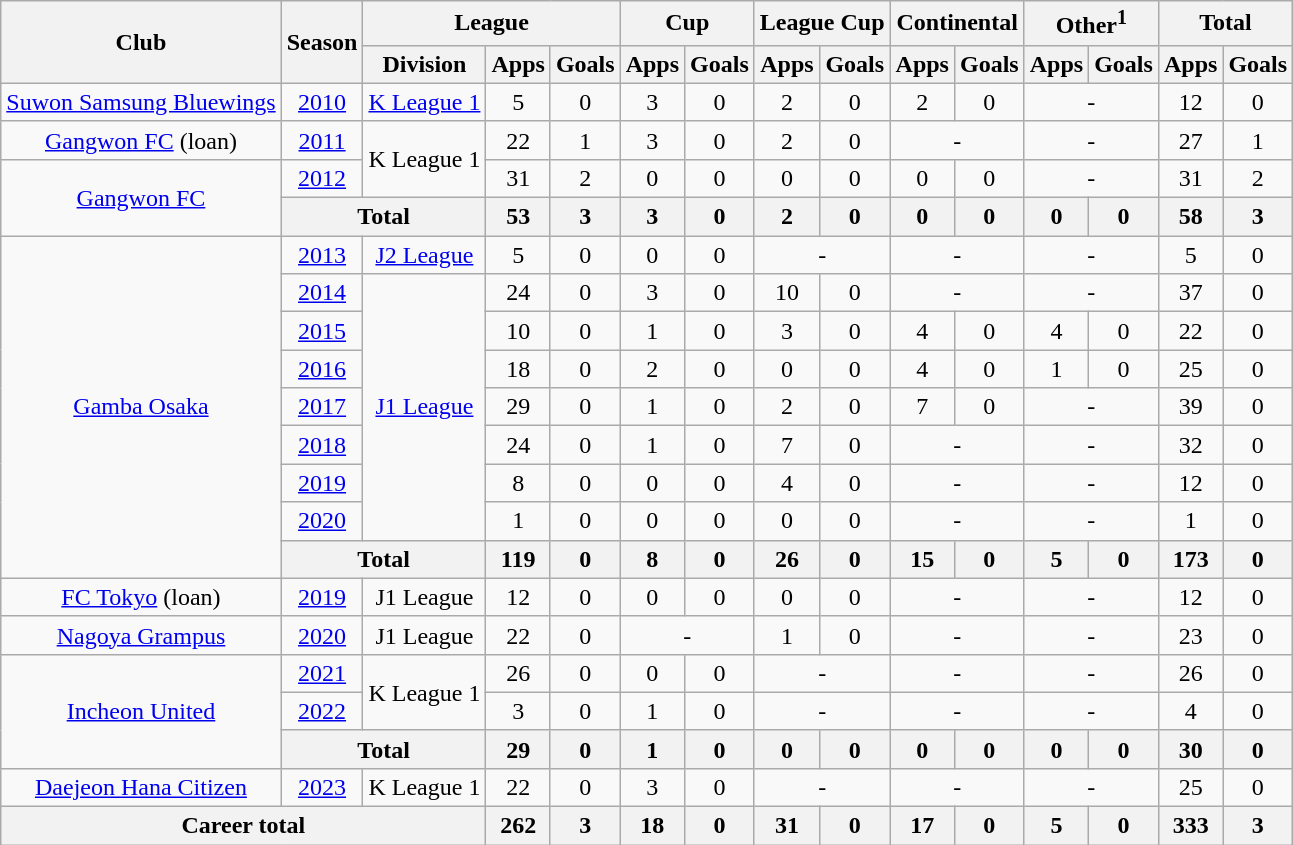<table class="wikitable" style="text-align:center">
<tr>
<th rowspan=2>Club</th>
<th rowspan=2>Season</th>
<th colspan=3>League</th>
<th colspan=2>Cup</th>
<th colspan=2>League Cup</th>
<th colspan=2>Continental</th>
<th colspan=2>Other<sup>1</sup></th>
<th colspan=2>Total</th>
</tr>
<tr>
<th>Division</th>
<th>Apps</th>
<th>Goals</th>
<th>Apps</th>
<th>Goals</th>
<th>Apps</th>
<th>Goals</th>
<th>Apps</th>
<th>Goals</th>
<th>Apps</th>
<th>Goals</th>
<th>Apps</th>
<th>Goals</th>
</tr>
<tr>
<td><a href='#'>Suwon Samsung Bluewings</a></td>
<td><a href='#'>2010</a></td>
<td><a href='#'>K League 1</a></td>
<td>5</td>
<td>0</td>
<td>3</td>
<td>0</td>
<td>2</td>
<td>0</td>
<td>2</td>
<td>0</td>
<td colspan="2">-</td>
<td>12</td>
<td>0</td>
</tr>
<tr>
<td><a href='#'>Gangwon FC</a> (loan)</td>
<td><a href='#'>2011</a></td>
<td rowspan=2>K League 1</td>
<td>22</td>
<td>1</td>
<td>3</td>
<td>0</td>
<td>2</td>
<td>0</td>
<td colspan=2>-</td>
<td colspan="2">-</td>
<td>27</td>
<td>1</td>
</tr>
<tr>
<td rowspan=2><a href='#'>Gangwon FC</a></td>
<td><a href='#'>2012</a></td>
<td>31</td>
<td>2</td>
<td>0</td>
<td>0</td>
<td>0</td>
<td>0</td>
<td>0</td>
<td>0</td>
<td colspan="2">-</td>
<td>31</td>
<td>2</td>
</tr>
<tr>
<th colspan=2>Total</th>
<th>53</th>
<th>3</th>
<th>3</th>
<th>0</th>
<th>2</th>
<th>0</th>
<th>0</th>
<th>0</th>
<th>0</th>
<th>0</th>
<th>58</th>
<th>3</th>
</tr>
<tr>
<td rowspan=9><a href='#'>Gamba Osaka</a></td>
<td><a href='#'>2013</a></td>
<td><a href='#'>J2 League</a></td>
<td>5</td>
<td>0</td>
<td>0</td>
<td>0</td>
<td colspan="2">-</td>
<td colspan="2">-</td>
<td colspan="2">-</td>
<td>5</td>
<td>0</td>
</tr>
<tr>
<td><a href='#'>2014</a></td>
<td rowspan=7><a href='#'>J1 League</a></td>
<td>24</td>
<td>0</td>
<td>3</td>
<td>0</td>
<td>10</td>
<td>0</td>
<td colspan="2">-</td>
<td colspan="2">-</td>
<td>37</td>
<td>0</td>
</tr>
<tr>
<td><a href='#'>2015</a></td>
<td>10</td>
<td>0</td>
<td>1</td>
<td>0</td>
<td>3</td>
<td>0</td>
<td>4</td>
<td>0</td>
<td>4</td>
<td>0</td>
<td>22</td>
<td>0</td>
</tr>
<tr>
<td><a href='#'>2016</a></td>
<td>18</td>
<td>0</td>
<td>2</td>
<td>0</td>
<td>0</td>
<td>0</td>
<td>4</td>
<td>0</td>
<td>1</td>
<td>0</td>
<td>25</td>
<td>0</td>
</tr>
<tr>
<td><a href='#'>2017</a></td>
<td>29</td>
<td>0</td>
<td>1</td>
<td>0</td>
<td>2</td>
<td>0</td>
<td>7</td>
<td>0</td>
<td colspan="2">-</td>
<td>39</td>
<td>0</td>
</tr>
<tr>
<td><a href='#'>2018</a></td>
<td>24</td>
<td>0</td>
<td>1</td>
<td>0</td>
<td>7</td>
<td>0</td>
<td colspan="2">-</td>
<td colspan="2">-</td>
<td>32</td>
<td>0</td>
</tr>
<tr>
<td><a href='#'>2019</a></td>
<td>8</td>
<td>0</td>
<td>0</td>
<td>0</td>
<td>4</td>
<td>0</td>
<td colspan="2">-</td>
<td colspan="2">-</td>
<td>12</td>
<td>0</td>
</tr>
<tr>
<td><a href='#'>2020</a></td>
<td>1</td>
<td>0</td>
<td>0</td>
<td>0</td>
<td>0</td>
<td>0</td>
<td colspan="2">-</td>
<td colspan="2">-</td>
<td>1</td>
<td>0</td>
</tr>
<tr>
<th colspan=2>Total</th>
<th>119</th>
<th>0</th>
<th>8</th>
<th>0</th>
<th>26</th>
<th>0</th>
<th>15</th>
<th>0</th>
<th>5</th>
<th>0</th>
<th>173</th>
<th>0</th>
</tr>
<tr>
<td><a href='#'>FC Tokyo</a> (loan)</td>
<td><a href='#'>2019</a></td>
<td>J1 League</td>
<td>12</td>
<td>0</td>
<td>0</td>
<td>0</td>
<td>0</td>
<td>0</td>
<td colspan="2">-</td>
<td colspan="2">-</td>
<td>12</td>
<td>0</td>
</tr>
<tr>
<td><a href='#'>Nagoya Grampus</a></td>
<td><a href='#'>2020</a></td>
<td>J1 League</td>
<td>22</td>
<td>0</td>
<td colspan="2">-</td>
<td>1</td>
<td>0</td>
<td colspan="2">-</td>
<td colspan="2">-</td>
<td>23</td>
<td>0</td>
</tr>
<tr>
<td rowspan=3><a href='#'>Incheon United</a></td>
<td><a href='#'>2021</a></td>
<td rowspan=2>K League 1</td>
<td>26</td>
<td>0</td>
<td>0</td>
<td>0</td>
<td colspan="2">-</td>
<td colspan="2">-</td>
<td colspan="2">-</td>
<td>26</td>
<td>0</td>
</tr>
<tr>
<td><a href='#'>2022</a></td>
<td>3</td>
<td>0</td>
<td>1</td>
<td>0</td>
<td colspan="2">-</td>
<td colspan="2">-</td>
<td colspan="2">-</td>
<td>4</td>
<td>0</td>
</tr>
<tr>
<th colspan=2>Total</th>
<th>29</th>
<th>0</th>
<th>1</th>
<th>0</th>
<th>0</th>
<th>0</th>
<th>0</th>
<th>0</th>
<th>0</th>
<th>0</th>
<th>30</th>
<th>0</th>
</tr>
<tr>
<td><a href='#'>Daejeon Hana Citizen</a></td>
<td><a href='#'>2023</a></td>
<td>K League 1</td>
<td>22</td>
<td>0</td>
<td>3</td>
<td>0</td>
<td colspan="2">-</td>
<td colspan="2">-</td>
<td colspan="2">-</td>
<td>25</td>
<td>0</td>
</tr>
<tr>
<th colspan=3>Career total</th>
<th>262</th>
<th>3</th>
<th>18</th>
<th>0</th>
<th>31</th>
<th>0</th>
<th>17</th>
<th>0</th>
<th>5</th>
<th>0</th>
<th>333</th>
<th>3</th>
</tr>
</table>
